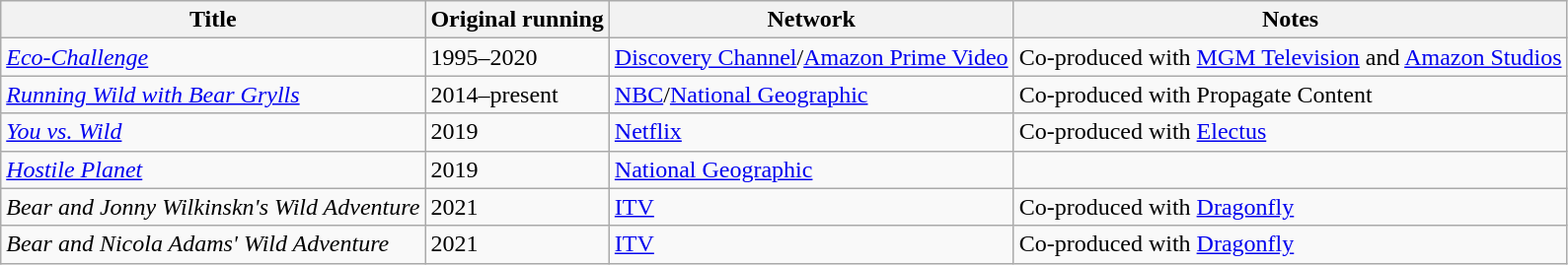<table class="wikitable sortable">
<tr>
<th>Title</th>
<th>Original running</th>
<th>Network</th>
<th>Notes</th>
</tr>
<tr>
<td><em><a href='#'>Eco-Challenge</a></em></td>
<td>1995–2020</td>
<td><a href='#'>Discovery Channel</a>/<a href='#'>Amazon Prime Video</a></td>
<td>Co-produced with <a href='#'>MGM Television</a> and <a href='#'>Amazon Studios</a></td>
</tr>
<tr>
<td><em><a href='#'>Running Wild with Bear Grylls</a></em></td>
<td>2014–present</td>
<td><a href='#'>NBC</a>/<a href='#'>National Geographic</a></td>
<td>Co-produced with Propagate Content</td>
</tr>
<tr>
<td><em><a href='#'>You vs. Wild</a></em></td>
<td>2019</td>
<td><a href='#'>Netflix</a></td>
<td>Co-produced with <a href='#'>Electus</a></td>
</tr>
<tr>
<td><em><a href='#'>Hostile Planet</a></em></td>
<td>2019</td>
<td><a href='#'>National Geographic</a></td>
<td></td>
</tr>
<tr>
<td><em>Bear and Jonny Wilkinskn's Wild Adventure</em></td>
<td>2021</td>
<td><a href='#'>ITV</a></td>
<td>Co-produced with <a href='#'>Dragonfly</a></td>
</tr>
<tr>
<td><em>Bear and Nicola Adams' Wild Adventure</em></td>
<td>2021</td>
<td><a href='#'>ITV</a></td>
<td>Co-produced with <a href='#'>Dragonfly</a></td>
</tr>
</table>
